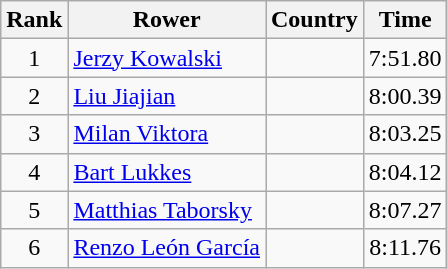<table class="wikitable" style="text-align:center">
<tr>
<th>Rank</th>
<th>Rower</th>
<th>Country</th>
<th>Time</th>
</tr>
<tr>
<td>1</td>
<td align="left"><a href='#'>Jerzy Kowalski</a></td>
<td align="left"></td>
<td>7:51.80</td>
</tr>
<tr>
<td>2</td>
<td align="left"><a href='#'>Liu Jiajian</a></td>
<td align="left"></td>
<td>8:00.39</td>
</tr>
<tr>
<td>3</td>
<td align="left"><a href='#'>Milan Viktora</a></td>
<td align="left"></td>
<td>8:03.25</td>
</tr>
<tr>
<td>4</td>
<td align="left"><a href='#'>Bart Lukkes</a></td>
<td align="left"></td>
<td>8:04.12</td>
</tr>
<tr>
<td>5</td>
<td align="left"><a href='#'>Matthias Taborsky</a></td>
<td align="left"></td>
<td>8:07.27</td>
</tr>
<tr>
<td>6</td>
<td align="left"><a href='#'>Renzo León García</a></td>
<td align="left"></td>
<td>8:11.76</td>
</tr>
</table>
